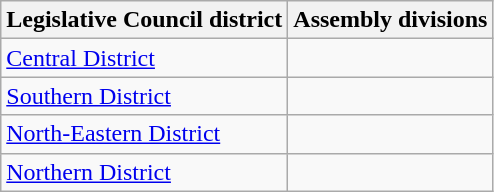<table class="wikitable">
<tr>
<th>Legislative Council district</th>
<th>Assembly divisions</th>
</tr>
<tr>
<td><a href='#'>Central District</a></td>
<td></td>
</tr>
<tr>
<td><a href='#'>Southern District</a></td>
<td></td>
</tr>
<tr>
<td><a href='#'>North-Eastern District</a></td>
<td></td>
</tr>
<tr>
<td><a href='#'>Northern District</a></td>
<td></td>
</tr>
</table>
